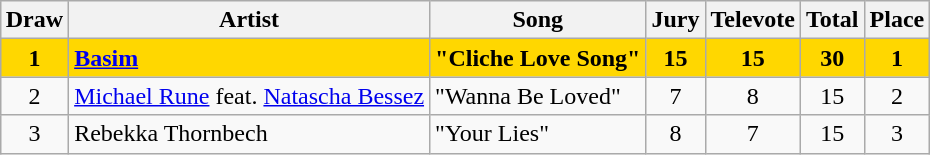<table class="sortable wikitable" style="margin: 1em auto 1em auto; text-align:center;">
<tr>
<th rowspan="2">Draw</th>
<th rowspan="2">Artist</th>
<th rowspan="2">Song</th>
<th rowspan="2">Jury</th>
<th rowspan="2">Televote</th>
<th rowspan="2">Total</th>
<th rowspan="2">Place</th>
</tr>
<tr>
</tr>
<tr style="font-weight:bold; background:gold;">
<td>1</td>
<td align="left"><a href='#'>Basim</a></td>
<td align="left">"Cliche Love Song"</td>
<td>15</td>
<td>15</td>
<td>30</td>
<td>1</td>
</tr>
<tr>
<td>2</td>
<td align="left"><a href='#'>Michael Rune</a> feat. <a href='#'>Natascha Bessez</a></td>
<td align="left">"Wanna Be Loved"</td>
<td>7</td>
<td>8</td>
<td>15</td>
<td>2</td>
</tr>
<tr>
<td>3</td>
<td align="left">Rebekka Thornbech</td>
<td align="left">"Your Lies"</td>
<td>8</td>
<td>7</td>
<td>15</td>
<td>3</td>
</tr>
</table>
